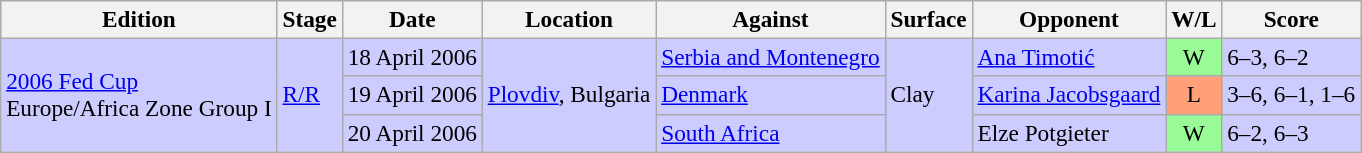<table class=wikitable style=font-size:97%>
<tr>
<th>Edition</th>
<th>Stage</th>
<th>Date</th>
<th>Location</th>
<th>Against</th>
<th>Surface</th>
<th>Opponent</th>
<th>W/L</th>
<th>Score</th>
</tr>
<tr style="background:#ccf;">
<td rowspan="3"><a href='#'>2006 Fed Cup</a> <br> Europe/Africa Zone Group I</td>
<td rowspan="3"><a href='#'>R/R</a></td>
<td>18 April 2006</td>
<td rowspan="3"><a href='#'>Plovdiv</a>, Bulgaria</td>
<td> <a href='#'>Serbia and Montenegro</a></td>
<td rowspan="3">Clay</td>
<td> <a href='#'>Ana Timotić</a></td>
<td style="text-align:center; background:#98fb98;">W</td>
<td>6–3, 6–2</td>
</tr>
<tr style="background:#ccf;">
<td>19 April 2006</td>
<td> <a href='#'>Denmark</a></td>
<td> <a href='#'>Karina Jacobsgaard</a></td>
<td style="text-align:center; background:#ffa07a;">L</td>
<td>3–6, 6–1, 1–6</td>
</tr>
<tr style="background:#ccf;">
<td>20 April 2006</td>
<td> <a href='#'>South Africa</a></td>
<td> Elze Potgieter</td>
<td style="text-align:center; background:#98fb98;">W</td>
<td>6–2, 6–3</td>
</tr>
</table>
